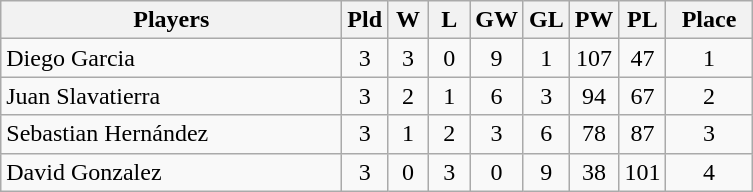<table class=wikitable style="text-align:center">
<tr>
<th width=220>Players</th>
<th width=20>Pld</th>
<th width=20>W</th>
<th width=20>L</th>
<th width=20>GW</th>
<th width=20>GL</th>
<th width=20>PW</th>
<th width=20>PL</th>
<th width=50>Place</th>
</tr>
<tr>
<td align=left> Diego Garcia</td>
<td>3</td>
<td>3</td>
<td>0</td>
<td>9</td>
<td>1</td>
<td>107</td>
<td>47</td>
<td>1</td>
</tr>
<tr>
<td align=left> Juan Slavatierra</td>
<td>3</td>
<td>2</td>
<td>1</td>
<td>6</td>
<td>3</td>
<td>94</td>
<td>67</td>
<td>2</td>
</tr>
<tr>
<td align=left> Sebastian Hernández</td>
<td>3</td>
<td>1</td>
<td>2</td>
<td>3</td>
<td>6</td>
<td>78</td>
<td>87</td>
<td>3</td>
</tr>
<tr>
<td align=left> David Gonzalez</td>
<td>3</td>
<td>0</td>
<td>3</td>
<td>0</td>
<td>9</td>
<td>38</td>
<td>101</td>
<td>4</td>
</tr>
</table>
